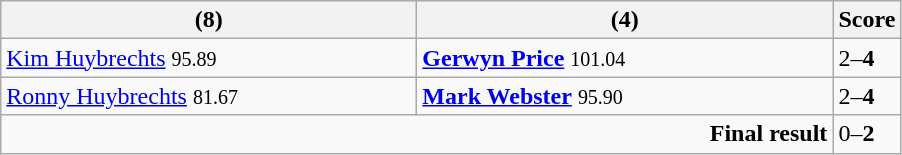<table class="wikitable">
<tr>
<th width=270> (8)</th>
<th width=270><strong></strong> (4)</th>
<th>Score</th>
</tr>
<tr>
<td><a href='#'>Kim Huybrechts</a> <small><span>95.89</span></small></td>
<td><strong><a href='#'>Gerwyn Price</a></strong> <small><span>101.04</span></small></td>
<td>2–<strong>4</strong></td>
</tr>
<tr>
<td><a href='#'>Ronny Huybrechts</a> <small><span>81.67</span></small></td>
<td><strong><a href='#'>Mark Webster</a></strong> <small><span>95.90</span></small></td>
<td>2–<strong>4</strong></td>
</tr>
<tr>
<td colspan="2" align="right"><strong>Final result</strong></td>
<td>0–<strong>2</strong></td>
</tr>
</table>
